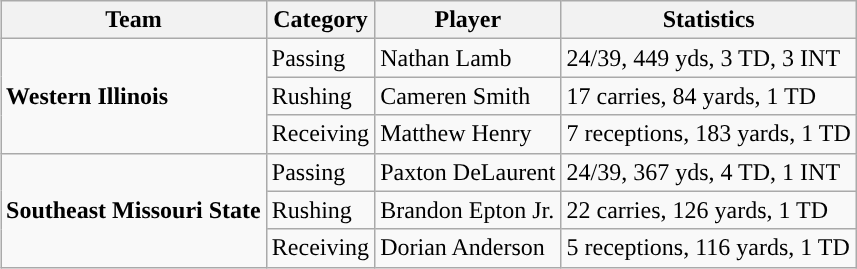<table class="wikitable" style="float: right;">
<tr>
<th>Team</th>
<th>Category</th>
<th>Player</th>
<th>Statistics</th>
</tr>
<tr>
<td rowspan=3><strong>Western Illinois</strong></td>
<td>Passing</td>
<td>Nathan Lamb</td>
<td>24/39, 449 yds, 3 TD, 3 INT</td>
</tr>
<tr>
<td>Rushing</td>
<td>Cameren Smith</td>
<td>17 carries, 84 yards, 1 TD</td>
</tr>
<tr>
<td>Receiving</td>
<td>Matthew Henry</td>
<td>7 receptions, 183 yards, 1 TD</td>
</tr>
<tr>
<td rowspan=3><strong>Southeast Missouri State</strong></td>
<td>Passing</td>
<td>Paxton DeLaurent</td>
<td>24/39, 367 yds, 4 TD, 1 INT</td>
</tr>
<tr>
<td>Rushing</td>
<td>Brandon Epton Jr.</td>
<td>22 carries, 126 yards, 1 TD</td>
</tr>
<tr>
<td>Receiving</td>
<td>Dorian Anderson</td>
<td>5 receptions, 116 yards, 1 TD</td>
</tr>
</table>
